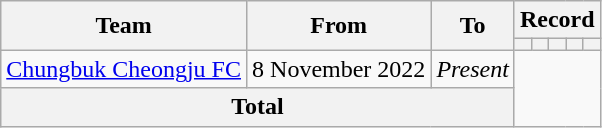<table class="wikitable" style="text-align:centre">
<tr>
<th rowspan=2>Team</th>
<th rowspan=2>From</th>
<th rowspan=2>To</th>
<th colspan=7>Record</th>
</tr>
<tr>
<th></th>
<th></th>
<th></th>
<th></th>
<th></th>
</tr>
<tr>
<td align=left><a href='#'>Chungbuk Cheongju FC</a></td>
<td align=left>8 November 2022</td>
<td align=left><em>Present</em><br></td>
</tr>
<tr>
<th colspan=3>Total<br></th>
</tr>
</table>
